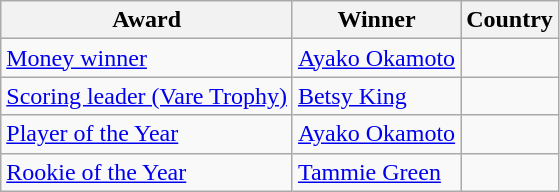<table class="wikitable">
<tr>
<th>Award</th>
<th>Winner</th>
<th>Country</th>
</tr>
<tr>
<td><a href='#'>Money winner</a></td>
<td><a href='#'>Ayako Okamoto</a></td>
<td></td>
</tr>
<tr>
<td><a href='#'>Scoring leader (Vare Trophy)</a></td>
<td><a href='#'>Betsy King</a></td>
<td></td>
</tr>
<tr>
<td><a href='#'>Player of the Year</a></td>
<td><a href='#'>Ayako Okamoto</a></td>
<td></td>
</tr>
<tr>
<td><a href='#'>Rookie of the Year</a></td>
<td><a href='#'>Tammie Green</a></td>
<td></td>
</tr>
</table>
